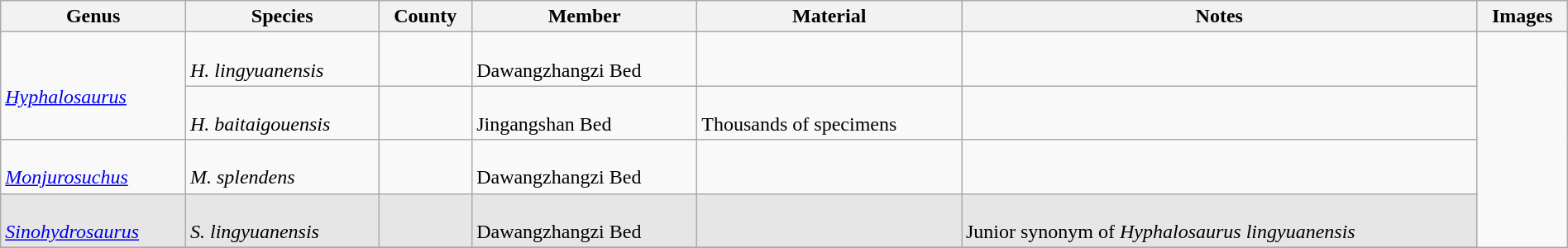<table class="wikitable" align="center" width="100%">
<tr>
<th>Genus</th>
<th>Species</th>
<th>County</th>
<th>Member</th>
<th>Material</th>
<th>Notes</th>
<th>Images</th>
</tr>
<tr>
<td rowspan=2><br><em><a href='#'>Hyphalosaurus</a></em></td>
<td><br><em>H. lingyuanensis</em></td>
<td></td>
<td><br>Dawangzhangzi Bed</td>
<td></td>
<td></td>
<td rowspan="99"><br>
</td>
</tr>
<tr>
<td><br><em>H. baitaigouensis</em></td>
<td></td>
<td><br>Jingangshan Bed</td>
<td><br>Thousands of specimens</td>
<td></td>
</tr>
<tr>
<td><br><em><a href='#'>Monjurosuchus</a></em></td>
<td><br><em>M. splendens</em></td>
<td></td>
<td><br>Dawangzhangzi Bed</td>
<td></td>
<td></td>
</tr>
<tr>
<td style="background:#E6E6E6;"><br><em><a href='#'>Sinohydrosaurus</a></em></td>
<td style="background:#E6E6E6;"><br><em>S. lingyuanensis</em></td>
<td style="background:#E6E6E6;"></td>
<td style="background:#E6E6E6;"><br>Dawangzhangzi Bed</td>
<td style="background:#E6E6E6;"></td>
<td style="background:#E6E6E6;"><br>Junior synonym of <em>Hyphalosaurus lingyuanensis</em></td>
</tr>
<tr>
</tr>
</table>
